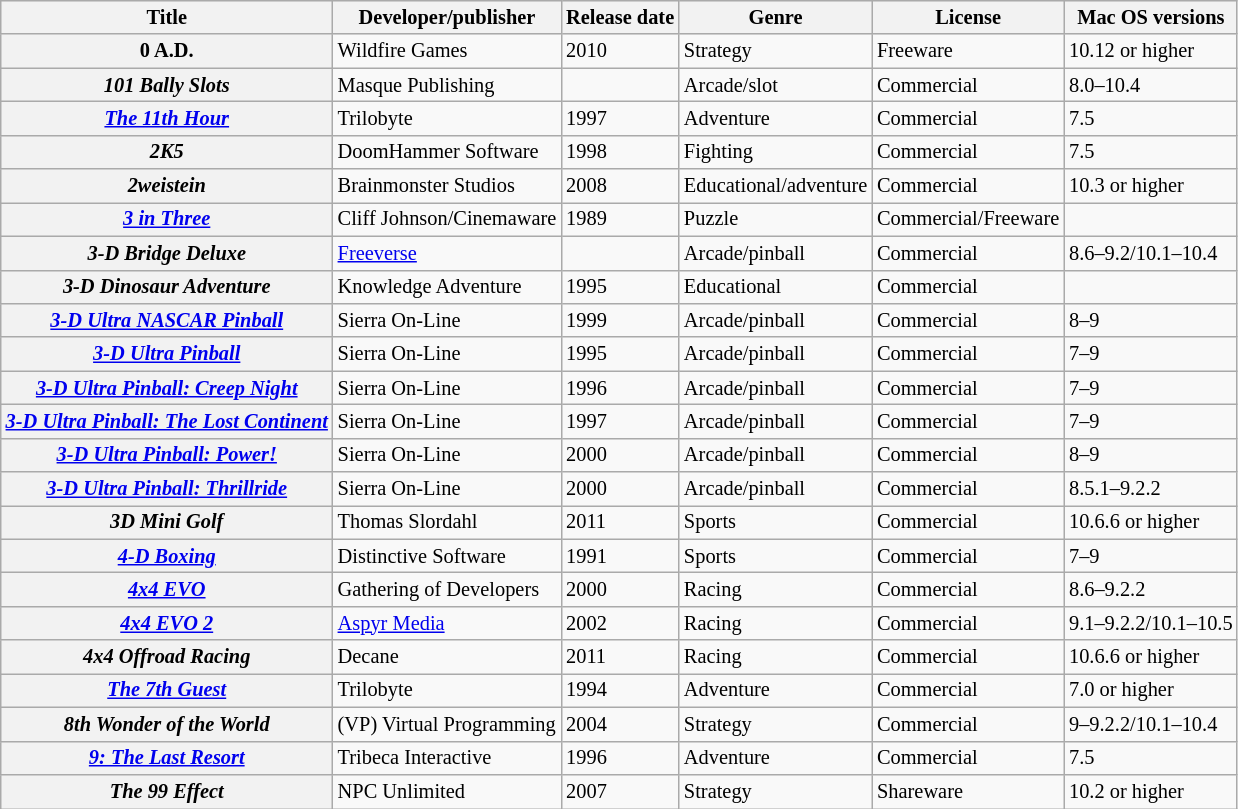<table class="wikitable sortable" style="font-size: 85%; text-align: left;">
<tr style="background: #ececec">
<th>Title</th>
<th>Developer/publisher</th>
<th>Release date</th>
<th>Genre</th>
<th>License</th>
<th>Mac OS versions</th>
</tr>
<tr>
<th>0 A.D.</th>
<td>Wildfire Games</td>
<td>2010</td>
<td>Strategy</td>
<td>Freeware</td>
<td>10.12 or higher</td>
</tr>
<tr>
<th><em>101 Bally Slots</em></th>
<td>Masque Publishing</td>
<td></td>
<td>Arcade/slot</td>
<td>Commercial</td>
<td>8.0–10.4</td>
</tr>
<tr>
<th><em><a href='#'>The 11th Hour</a></em></th>
<td>Trilobyte</td>
<td>1997</td>
<td>Adventure</td>
<td>Commercial</td>
<td>7.5</td>
</tr>
<tr>
<th><em>2K5</em></th>
<td>DoomHammer Software</td>
<td>1998</td>
<td>Fighting</td>
<td>Commercial</td>
<td>7.5</td>
</tr>
<tr>
<th><em>2weistein</em></th>
<td>Brainmonster Studios</td>
<td>2008</td>
<td>Educational/adventure</td>
<td>Commercial</td>
<td>10.3 or higher</td>
</tr>
<tr>
<th><em><a href='#'>3 in Three</a></em></th>
<td>Cliff Johnson/Cinemaware</td>
<td>1989</td>
<td>Puzzle</td>
<td>Commercial/Freeware</td>
<td></td>
</tr>
<tr>
<th><em>3-D Bridge Deluxe</em></th>
<td><a href='#'>Freeverse</a></td>
<td></td>
<td>Arcade/pinball</td>
<td>Commercial</td>
<td>8.6–9.2/10.1–10.4</td>
</tr>
<tr>
<th><em>3-D Dinosaur Adventure</em></th>
<td>Knowledge Adventure</td>
<td>1995</td>
<td>Educational</td>
<td>Commercial</td>
<td></td>
</tr>
<tr>
<th><em><a href='#'>3-D Ultra NASCAR Pinball</a></em></th>
<td>Sierra On-Line</td>
<td>1999</td>
<td>Arcade/pinball</td>
<td>Commercial</td>
<td>8–9</td>
</tr>
<tr>
<th><em><a href='#'>3-D Ultra Pinball</a></em></th>
<td>Sierra On-Line</td>
<td>1995</td>
<td>Arcade/pinball</td>
<td>Commercial</td>
<td>7–9</td>
</tr>
<tr>
<th><em><a href='#'>3-D Ultra Pinball: Creep Night</a></em></th>
<td>Sierra On-Line</td>
<td>1996</td>
<td>Arcade/pinball</td>
<td>Commercial</td>
<td>7–9</td>
</tr>
<tr>
<th><em><a href='#'>3-D Ultra Pinball: The Lost Continent</a></em></th>
<td>Sierra On-Line</td>
<td>1997</td>
<td>Arcade/pinball</td>
<td>Commercial</td>
<td>7–9</td>
</tr>
<tr>
<th><em><a href='#'>3-D Ultra Pinball: Power!</a></em></th>
<td>Sierra On-Line</td>
<td>2000</td>
<td>Arcade/pinball</td>
<td>Commercial</td>
<td>8–9</td>
</tr>
<tr>
<th><em><a href='#'>3-D Ultra Pinball: Thrillride</a></em></th>
<td>Sierra On-Line</td>
<td>2000</td>
<td>Arcade/pinball</td>
<td>Commercial</td>
<td>8.5.1–9.2.2</td>
</tr>
<tr>
<th><em>3D Mini Golf</em></th>
<td>Thomas Slordahl</td>
<td>2011</td>
<td>Sports</td>
<td>Commercial</td>
<td>10.6.6 or higher</td>
</tr>
<tr>
<th><em><a href='#'>4-D Boxing</a></em></th>
<td>Distinctive Software</td>
<td>1991</td>
<td>Sports</td>
<td>Commercial</td>
<td>7–9</td>
</tr>
<tr>
<th><em><a href='#'>4x4 EVO</a></em></th>
<td>Gathering of Developers</td>
<td>2000</td>
<td>Racing</td>
<td>Commercial</td>
<td>8.6–9.2.2</td>
</tr>
<tr>
<th><em><a href='#'>4x4 EVO 2</a></em></th>
<td><a href='#'>Aspyr Media</a></td>
<td>2002</td>
<td>Racing</td>
<td>Commercial</td>
<td>9.1–9.2.2/10.1–10.5</td>
</tr>
<tr>
<th><em>4x4 Offroad Racing</em></th>
<td>Decane</td>
<td>2011</td>
<td>Racing</td>
<td>Commercial</td>
<td>10.6.6 or higher</td>
</tr>
<tr>
<th><em><a href='#'>The 7th Guest</a></em></th>
<td>Trilobyte</td>
<td>1994</td>
<td>Adventure</td>
<td>Commercial</td>
<td>7.0 or higher</td>
</tr>
<tr>
<th><em>8th Wonder of the World</em></th>
<td>(VP) Virtual Programming</td>
<td>2004</td>
<td>Strategy</td>
<td>Commercial</td>
<td>9–9.2.2/10.1–10.4</td>
</tr>
<tr>
<th><em><a href='#'>9: The Last Resort</a></em></th>
<td>Tribeca Interactive</td>
<td>1996</td>
<td>Adventure</td>
<td>Commercial</td>
<td>7.5</td>
</tr>
<tr>
<th><em>The 99 Effect</em></th>
<td>NPC Unlimited</td>
<td>2007</td>
<td>Strategy</td>
<td>Shareware</td>
<td>10.2 or higher</td>
</tr>
</table>
